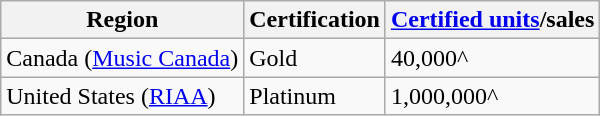<table class="wikitable">
<tr>
<th><strong>Region</strong></th>
<th><strong>Certification</strong></th>
<th><a href='#'>Certified units</a><strong>/sales</strong></th>
</tr>
<tr>
<td>Canada (<a href='#'>Music Canada</a>)</td>
<td>Gold</td>
<td>40,000^</td>
</tr>
<tr>
<td>United States (<a href='#'>RIAA</a>)</td>
<td>Platinum</td>
<td>1,000,000^</td>
</tr>
</table>
